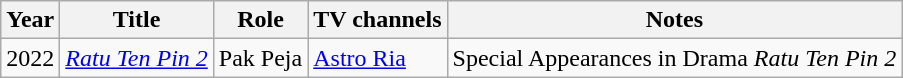<table class="wikitable">
<tr>
<th>Year</th>
<th>Title</th>
<th>Role</th>
<th>TV channels</th>
<th>Notes</th>
</tr>
<tr>
<td>2022</td>
<td><em><a href='#'>Ratu Ten Pin 2</a></em></td>
<td>Pak Peja</td>
<td><a href='#'>Astro Ria</a></td>
<td>Special Appearances in Drama <em>Ratu Ten Pin 2</em></td>
</tr>
</table>
